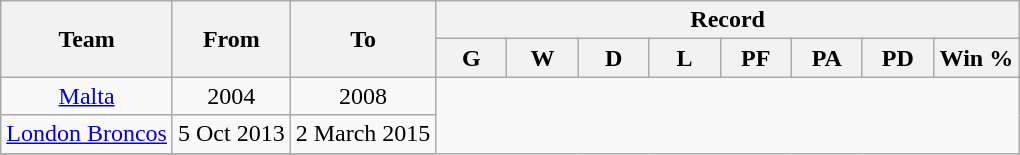<table class="wikitable" style="text-align: center">
<tr>
<th rowspan="2">Team</th>
<th rowspan="2">From</th>
<th rowspan="2">To</th>
<th colspan="40">Record</th>
</tr>
<tr>
<th width=40>G</th>
<th width=40>W</th>
<th width=40>D</th>
<th width=40>L</th>
<th width=40>PF</th>
<th width=40>PA</th>
<th width=40>PD</th>
<th width=50>Win %</th>
</tr>
<tr>
<td><a href='#'>Malta</a></td>
<td>2004</td>
<td>2008<br></td>
</tr>
<tr>
<td><a href='#'>London Broncos</a></td>
<td>5 Oct 2013</td>
<td>2 March 2015<br></td>
</tr>
<tr>
</tr>
</table>
